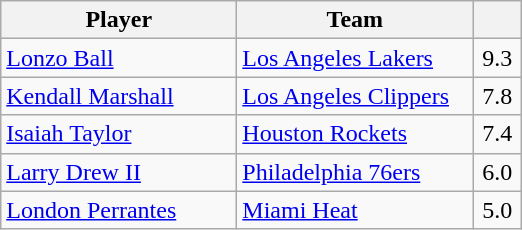<table class="wikitable" style="text-align:left">
<tr>
<th width="150px">Player</th>
<th width="150px">Team</th>
<th width="25px"></th>
</tr>
<tr>
<td><a href='#'>Lonzo Ball</a></td>
<td><a href='#'>Los Angeles Lakers</a></td>
<td align="center">9.3</td>
</tr>
<tr>
<td><a href='#'>Kendall Marshall</a></td>
<td><a href='#'>Los Angeles Clippers</a></td>
<td align="center">7.8</td>
</tr>
<tr>
<td><a href='#'>Isaiah Taylor</a></td>
<td><a href='#'>Houston Rockets</a></td>
<td align="center">7.4</td>
</tr>
<tr>
<td><a href='#'>Larry Drew II</a></td>
<td><a href='#'>Philadelphia 76ers</a></td>
<td align="center">6.0</td>
</tr>
<tr>
<td><a href='#'>London Perrantes</a></td>
<td><a href='#'>Miami Heat</a></td>
<td align="center">5.0</td>
</tr>
</table>
